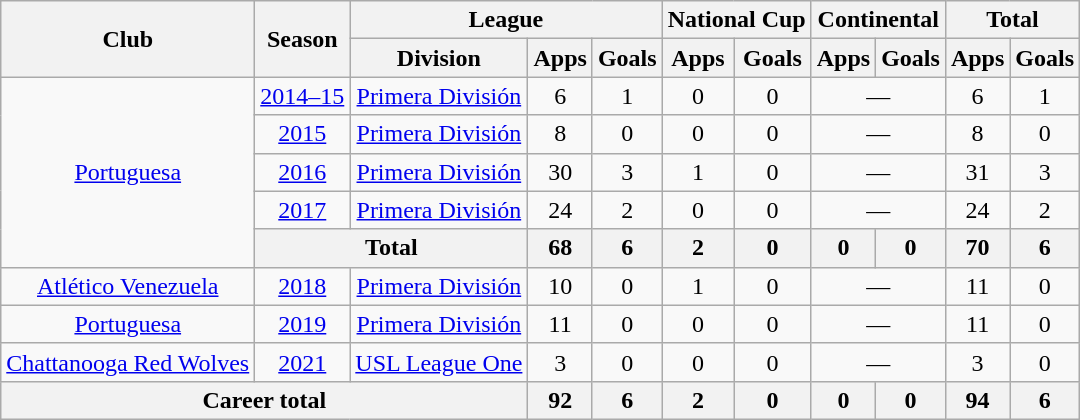<table class=wikitable style=text-align:center>
<tr>
<th rowspan=2>Club</th>
<th rowspan=2>Season</th>
<th colspan=3>League</th>
<th colspan=2>National Cup</th>
<th colspan=2>Continental</th>
<th colspan=2>Total</th>
</tr>
<tr>
<th>Division</th>
<th>Apps</th>
<th>Goals</th>
<th>Apps</th>
<th>Goals</th>
<th>Apps</th>
<th>Goals</th>
<th>Apps</th>
<th>Goals</th>
</tr>
<tr>
<td rowspan=5><a href='#'>Portuguesa</a></td>
<td><a href='#'>2014–15</a></td>
<td><a href='#'>Primera División</a></td>
<td>6</td>
<td>1</td>
<td>0</td>
<td>0</td>
<td colspan=2>—</td>
<td>6</td>
<td>1</td>
</tr>
<tr>
<td><a href='#'>2015</a></td>
<td><a href='#'>Primera División</a></td>
<td>8</td>
<td>0</td>
<td>0</td>
<td>0</td>
<td colspan=2>—</td>
<td>8</td>
<td>0</td>
</tr>
<tr>
<td><a href='#'>2016</a></td>
<td><a href='#'>Primera División</a></td>
<td>30</td>
<td>3</td>
<td>1</td>
<td>0</td>
<td colspan=2>—</td>
<td>31</td>
<td>3</td>
</tr>
<tr>
<td><a href='#'>2017</a></td>
<td><a href='#'>Primera División</a></td>
<td>24</td>
<td>2</td>
<td>0</td>
<td>0</td>
<td colspan=2>—</td>
<td>24</td>
<td>2</td>
</tr>
<tr>
<th colspan=2>Total</th>
<th>68</th>
<th>6</th>
<th>2</th>
<th>0</th>
<th>0</th>
<th>0</th>
<th>70</th>
<th>6</th>
</tr>
<tr>
<td rowspan=1><a href='#'>Atlético Venezuela</a></td>
<td><a href='#'>2018</a></td>
<td><a href='#'>Primera División</a></td>
<td>10</td>
<td>0</td>
<td>1</td>
<td>0</td>
<td colspan=2>—</td>
<td>11</td>
<td>0</td>
</tr>
<tr>
<td rowspan=1><a href='#'>Portuguesa</a></td>
<td><a href='#'>2019</a></td>
<td><a href='#'>Primera División</a></td>
<td>11</td>
<td>0</td>
<td>0</td>
<td>0</td>
<td colspan=2>—</td>
<td>11</td>
<td>0</td>
</tr>
<tr>
<td rowspan=1><a href='#'>Chattanooga Red Wolves</a></td>
<td><a href='#'>2021</a></td>
<td><a href='#'>USL League One</a></td>
<td>3</td>
<td>0</td>
<td>0</td>
<td>0</td>
<td colspan=2>—</td>
<td>3</td>
<td>0</td>
</tr>
<tr>
<th colspan=3>Career total</th>
<th>92</th>
<th>6</th>
<th>2</th>
<th>0</th>
<th>0</th>
<th>0</th>
<th>94</th>
<th>6</th>
</tr>
</table>
